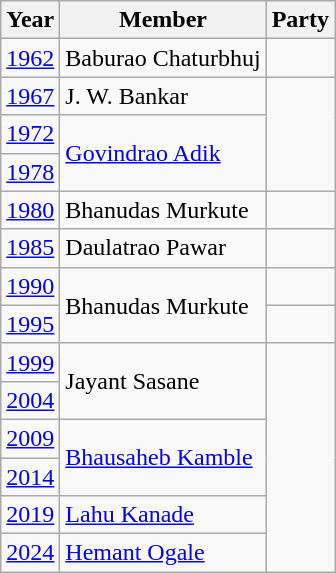<table class="wikitable">
<tr>
<th>Year</th>
<th>Member</th>
<th colspan="2">Party</th>
</tr>
<tr>
<td><a href='#'>1962</a></td>
<td>Baburao Chaturbhuj</td>
<td></td>
</tr>
<tr>
<td><a href='#'>1967</a></td>
<td>J. W. Bankar</td>
</tr>
<tr>
<td><a href='#'>1972</a></td>
<td rowspan="2"><a href='#'>Govindrao Adik</a></td>
</tr>
<tr>
<td><a href='#'>1978</a></td>
</tr>
<tr>
<td><a href='#'>1980</a></td>
<td>Bhanudas Murkute</td>
<td></td>
</tr>
<tr>
<td><a href='#'>1985</a></td>
<td>Daulatrao Pawar</td>
<td></td>
</tr>
<tr>
<td><a href='#'>1990</a></td>
<td rowspan="2">Bhanudas Murkute</td>
<td></td>
</tr>
<tr>
<td><a href='#'>1995</a></td>
<td></td>
</tr>
<tr>
<td><a href='#'>1999</a></td>
<td rowspan="2">Jayant Sasane</td>
</tr>
<tr>
<td><a href='#'>2004</a></td>
</tr>
<tr>
<td><a href='#'>2009</a></td>
<td rowspan="2"><a href='#'>Bhausaheb Kamble</a></td>
</tr>
<tr>
<td><a href='#'>2014</a></td>
</tr>
<tr>
<td><a href='#'>2019</a></td>
<td><a href='#'>Lahu Kanade</a></td>
</tr>
<tr>
<td><a href='#'>2024</a></td>
<td><a href='#'>Hemant Ogale</a></td>
</tr>
</table>
